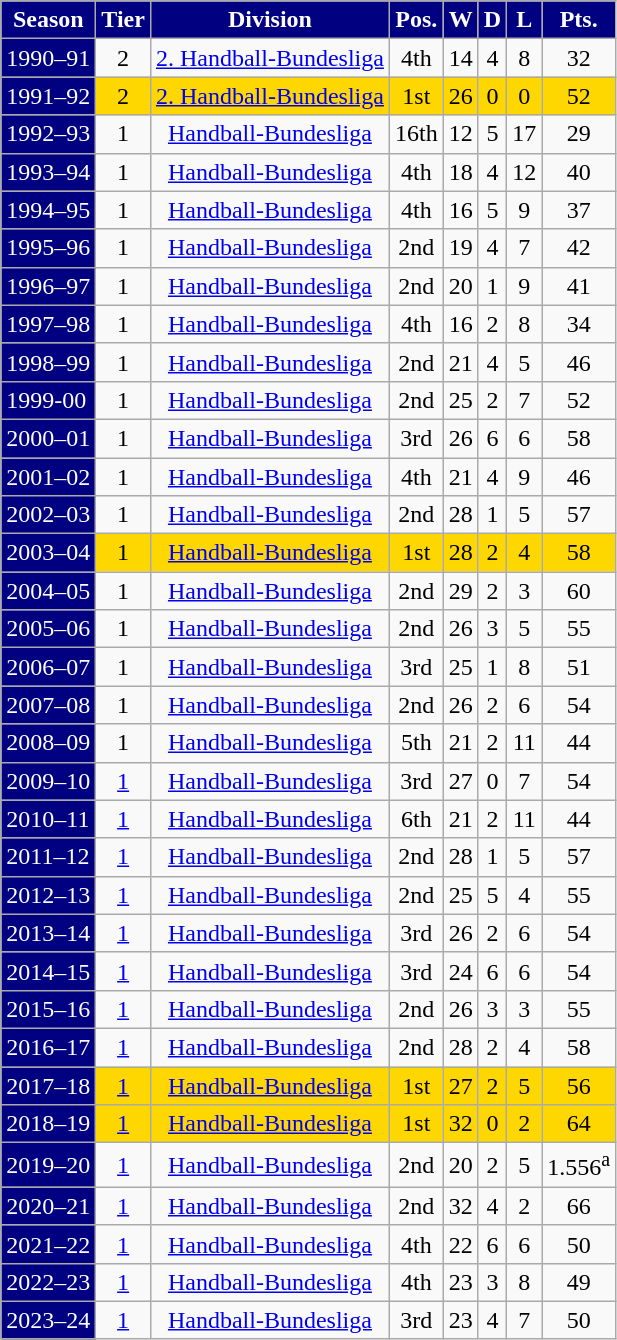<table class="wikitable">
<tr>
<th style="color:#FFFFFF; background:#000080">Season</th>
<th style="color:#FFFFFF; background:#000080">Tier</th>
<th style="color:#FFFFFF; background:#000080">Division</th>
<th style="color:#FFFFFF; background:#000080">Pos.</th>
<th style="color:#FFFFFF; background:#000080">W</th>
<th style="color:#FFFFFF; background:#000080">D</th>
<th style="color:#FFFFFF; background:#000080">L</th>
<th style="color:#FFFFFF; background:#000080">Pts.</th>
</tr>
<tr>
<td style="color:#FFFFFF; background:#000080">1990–91</td>
<td align="center">2</td>
<td align="center"><a href='#'>2. Handball-Bundesliga</a></td>
<td align="center">4th</td>
<td align="center">14</td>
<td align="center">4</td>
<td align="center">8</td>
<td align="center">32</td>
</tr>
<tr>
<td style="color:#FFFFFF; background:#000080">1991–92</td>
<td style="text-align:center; background:gold;">2</td>
<td style="text-align:center; background:gold;"><a href='#'>2. Handball-Bundesliga</a></td>
<td style="text-align:center; background:gold;">1st</td>
<td style="text-align:center; background:gold;">26</td>
<td style="text-align:center; background:gold;">0</td>
<td style="text-align:center; background:gold;">0</td>
<td style="text-align:center; background:gold;">52</td>
</tr>
<tr>
<td style="color:#FFFFFF; background:#000080">1992–93</td>
<td align="center">1</td>
<td align="center"><a href='#'>Handball-Bundesliga</a></td>
<td align="center">16th</td>
<td align="center">12</td>
<td align="center">5</td>
<td align="center">17</td>
<td align="center">29</td>
</tr>
<tr>
<td style="color:#FFFFFF; background:#000080">1993–94</td>
<td align="center">1</td>
<td align="center"><a href='#'>Handball-Bundesliga</a></td>
<td align="center">4th</td>
<td align="center">18</td>
<td align="center">4</td>
<td align="center">12</td>
<td align="center">40</td>
</tr>
<tr>
<td style="color:#FFFFFF; background:#000080">1994–95</td>
<td align="center">1</td>
<td align="center"><a href='#'>Handball-Bundesliga</a></td>
<td align="center">4th</td>
<td align="center">16</td>
<td align="center">5</td>
<td align="center">9</td>
<td align="center">37</td>
</tr>
<tr>
<td style="color:#FFFFFF; background:#000080">1995–96</td>
<td align="center">1</td>
<td align="center"><a href='#'>Handball-Bundesliga</a></td>
<td align="center">2nd</td>
<td align="center">19</td>
<td align="center">4</td>
<td align="center">7</td>
<td align="center">42</td>
</tr>
<tr>
<td style="color:#FFFFFF; background:#000080">1996–97</td>
<td align="center">1</td>
<td align="center"><a href='#'>Handball-Bundesliga</a></td>
<td align="center">2nd</td>
<td align="center">20</td>
<td align="center">1</td>
<td align="center">9</td>
<td align="center">41</td>
</tr>
<tr>
<td style="color:#FFFFFF; background:#000080">1997–98</td>
<td align="center">1</td>
<td align="center"><a href='#'>Handball-Bundesliga</a></td>
<td align="center">4th</td>
<td align="center">16</td>
<td align="center">2</td>
<td align="center">8</td>
<td align="center">34</td>
</tr>
<tr>
<td style="color:#FFFFFF; background:#000080">1998–99</td>
<td align="center">1</td>
<td align="center"><a href='#'>Handball-Bundesliga</a></td>
<td align="center">2nd</td>
<td align="center">21</td>
<td align="center">4</td>
<td align="center">5</td>
<td align="center">46</td>
</tr>
<tr>
<td style="color:#FFFFFF; background:#000080">1999-00</td>
<td align="center">1</td>
<td align="center"><a href='#'>Handball-Bundesliga</a></td>
<td align="center">2nd</td>
<td align="center">25</td>
<td align="center">2</td>
<td align="center">7</td>
<td align="center">52</td>
</tr>
<tr>
<td style="color:#FFFFFF; background:#000080">2000–01</td>
<td align="center">1</td>
<td align="center"><a href='#'>Handball-Bundesliga</a></td>
<td align="center">3rd</td>
<td align="center">26</td>
<td align="center">6</td>
<td align="center">6</td>
<td align="center">58</td>
</tr>
<tr>
<td style="color:#FFFFFF; background:#000080">2001–02</td>
<td align="center">1</td>
<td align="center"><a href='#'>Handball-Bundesliga</a></td>
<td align="center">4th</td>
<td align="center">21</td>
<td align="center">4</td>
<td align="center">9</td>
<td align="center">46</td>
</tr>
<tr>
<td style="color:#FFFFFF; background:#000080">2002–03</td>
<td align="center">1</td>
<td align="center"><a href='#'>Handball-Bundesliga</a></td>
<td align="center">2nd</td>
<td align="center">28</td>
<td align="center">1</td>
<td align="center">5</td>
<td align="center">57</td>
</tr>
<tr>
<td style="color:#FFFFFF; background:#000080">2003–04</td>
<td style="text-align:center; background:gold;">1</td>
<td style="text-align:center; background:gold;"><a href='#'>Handball-Bundesliga</a></td>
<td style="text-align:center; background:gold;">1st</td>
<td style="text-align:center; background:gold;">28</td>
<td style="text-align:center; background:gold;">2</td>
<td style="text-align:center; background:gold;">4</td>
<td style="text-align:center; background:gold;">58</td>
</tr>
<tr>
<td style="color:#FFFFFF; background:#000080">2004–05</td>
<td align="center">1</td>
<td align="center"><a href='#'>Handball-Bundesliga</a></td>
<td align="center">2nd</td>
<td align="center">29</td>
<td align="center">2</td>
<td align="center">3</td>
<td align="center">60</td>
</tr>
<tr>
<td style="color:#FFFFFF; background:#000080">2005–06</td>
<td align="center">1</td>
<td align="center"><a href='#'>Handball-Bundesliga</a></td>
<td align="center">2nd</td>
<td align="center">26</td>
<td align="center">3</td>
<td align="center">5</td>
<td align="center">55</td>
</tr>
<tr>
<td style="color:#FFFFFF; background:#000080">2006–07</td>
<td align="center">1</td>
<td align="center"><a href='#'>Handball-Bundesliga</a></td>
<td align="center">3rd</td>
<td align="center">25</td>
<td align="center">1</td>
<td align="center">8</td>
<td align="center">51</td>
</tr>
<tr>
<td style="color:#FFFFFF; background:#000080">2007–08</td>
<td align="center">1</td>
<td align="center"><a href='#'>Handball-Bundesliga</a></td>
<td align="center">2nd</td>
<td align="center">26</td>
<td align="center">2</td>
<td align="center">6</td>
<td align="center">54</td>
</tr>
<tr>
<td style="color:#FFFFFF; background:#000080">2008–09</td>
<td align="center">1</td>
<td align="center"><a href='#'>Handball-Bundesliga</a></td>
<td align="center">5th</td>
<td align="center">21</td>
<td align="center">2</td>
<td align="center">11</td>
<td align="center">44</td>
</tr>
<tr>
<td style="color:#FFFFFF; background:#000080">2009–10</td>
<td align="center"><a href='#'>1</a></td>
<td align="center"><a href='#'>Handball-Bundesliga</a></td>
<td align="center">3rd</td>
<td align="center">27</td>
<td align="center">0</td>
<td align="center">7</td>
<td align="center">54</td>
</tr>
<tr>
<td style="color:#FFFFFF; background:#000080">2010–11</td>
<td align="center"><a href='#'>1</a></td>
<td align="center"><a href='#'>Handball-Bundesliga</a></td>
<td align="center">6th</td>
<td align="center">21</td>
<td align="center">2</td>
<td align="center">11</td>
<td align="center">44</td>
</tr>
<tr>
<td style="color:#FFFFFF; background:#000080">2011–12</td>
<td align="center"><a href='#'>1</a></td>
<td align="center"><a href='#'>Handball-Bundesliga</a></td>
<td align="center">2nd</td>
<td align="center">28</td>
<td align="center">1</td>
<td align="center">5</td>
<td align="center">57</td>
</tr>
<tr>
<td style="color:#FFFFFF; background:#000080">2012–13</td>
<td align="center"><a href='#'>1</a></td>
<td align="center"><a href='#'>Handball-Bundesliga</a></td>
<td align="center">2nd</td>
<td align="center">25</td>
<td align="center">5</td>
<td align="center">4</td>
<td align="center">55</td>
</tr>
<tr>
<td style="color:#FFFFFF; background:#000080">2013–14</td>
<td align="center"><a href='#'>1</a></td>
<td align="center"><a href='#'>Handball-Bundesliga</a></td>
<td align="center">3rd</td>
<td align="center">26</td>
<td align="center">2</td>
<td align="center">6</td>
<td align="center">54</td>
</tr>
<tr>
<td style="color:#FFFFFF; background:#000080">2014–15</td>
<td align="center"><a href='#'>1</a></td>
<td align="center"><a href='#'>Handball-Bundesliga</a></td>
<td align="center">3rd</td>
<td align="center">24</td>
<td align="center">6</td>
<td align="center">6</td>
<td align="center">54</td>
</tr>
<tr>
<td style="color:#FFFFFF; background:#000080">2015–16</td>
<td align="center"><a href='#'>1</a></td>
<td align="center"><a href='#'>Handball-Bundesliga</a></td>
<td align="center">2nd</td>
<td align="center">26</td>
<td align="center">3</td>
<td align="center">3</td>
<td align="center">55</td>
</tr>
<tr>
<td style="color:#FFFFFF; background:#000080">2016–17</td>
<td align="center"><a href='#'>1</a></td>
<td align="center"><a href='#'>Handball-Bundesliga</a></td>
<td align="center">2nd</td>
<td align="center">28</td>
<td align="center">2</td>
<td align="center">4</td>
<td align="center">58</td>
</tr>
<tr>
<td style="color:#FFFFFF; background:#000080">2017–18</td>
<td style="text-align:center; background:gold;"><a href='#'>1</a></td>
<td style="text-align:center; background:gold;"><a href='#'>Handball-Bundesliga</a></td>
<td style="text-align:center; background:gold;">1st</td>
<td style="text-align:center; background:gold;">27</td>
<td style="text-align:center; background:gold;">2</td>
<td style="text-align:center; background:gold;">5</td>
<td style="text-align:center; background:gold;">56</td>
</tr>
<tr>
<td style="color:#FFFFFF; background:#000080">2018–19</td>
<td style="text-align:center; background:gold;"><a href='#'>1</a></td>
<td style="text-align:center; background:gold;"><a href='#'>Handball-Bundesliga</a></td>
<td style="text-align:center; background:gold;">1st</td>
<td style="text-align:center; background:gold;">32</td>
<td style="text-align:center; background:gold;">0</td>
<td style="text-align:center; background:gold;">2</td>
<td style="text-align:center; background:gold;">64</td>
</tr>
<tr>
<td style="color:#FFFFFF; background:#000080">2019–20</td>
<td align="center"><a href='#'>1</a></td>
<td align="center"><a href='#'>Handball-Bundesliga</a></td>
<td align="center">2nd</td>
<td align="center">20</td>
<td align="center">2</td>
<td align="center">5</td>
<td align="center">1.556<sup>a</sup></td>
</tr>
<tr>
<td style="color:#FFFFFF; background:#000080">2020–21</td>
<td align="center"><a href='#'>1</a></td>
<td align="center"><a href='#'>Handball-Bundesliga</a></td>
<td align="center">2nd</td>
<td align="center">32</td>
<td align="center">4</td>
<td align="center">2</td>
<td align="center">66</td>
</tr>
<tr>
<td style="color:#FFFFFF; background:#000080">2021–22</td>
<td align="center"><a href='#'>1</a></td>
<td align="center"><a href='#'>Handball-Bundesliga</a></td>
<td align="center">4th</td>
<td align="center">22</td>
<td align="center">6</td>
<td align="center">6</td>
<td align="center">50</td>
</tr>
<tr>
<td style="color:#FFFFFF; background:#000080">2022–23</td>
<td align="center"><a href='#'>1</a></td>
<td align="center"><a href='#'>Handball-Bundesliga</a></td>
<td align="center">4th</td>
<td align="center">23</td>
<td align="center">3</td>
<td align="center">8</td>
<td align="center">49</td>
</tr>
<tr>
<td style="color:#FFFFFF; background:#000080">2023–24</td>
<td align="center"><a href='#'>1</a></td>
<td align="center"><a href='#'>Handball-Bundesliga</a></td>
<td align="center">3rd</td>
<td align="center">23</td>
<td align="center">4</td>
<td align="center">7</td>
<td align="center">50</td>
</tr>
</table>
